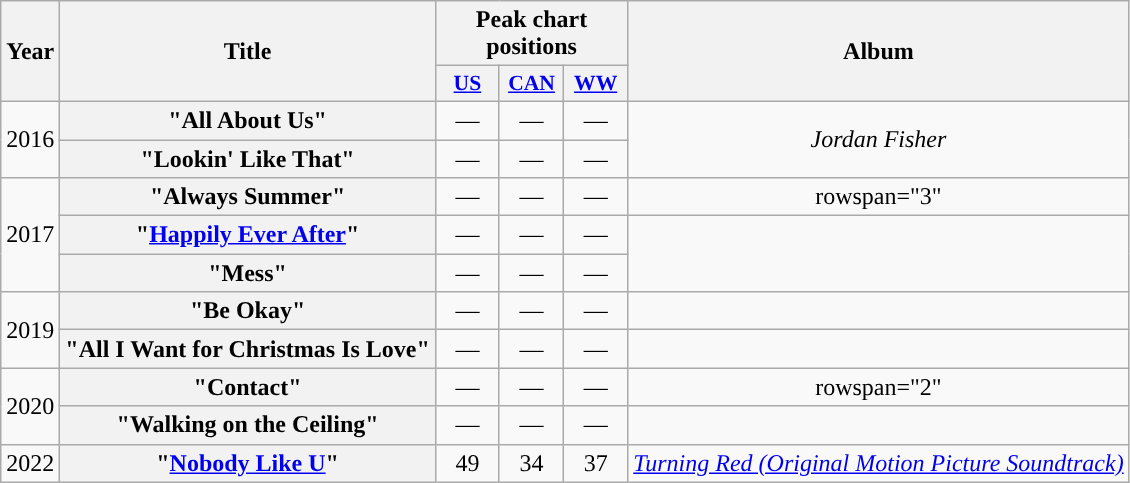<table class="wikitable plainrowheaders" style="text-align: center">
<tr>
<th rowspan="2" scope="col">Year</th>
<th scope="col" rowspan="2">Title</th>
<th colspan="3" scope="col">Peak chart<br>positions</th>
<th scope="col" rowspan="2">Album</th>
</tr>
<tr>
<th scope="col" style="width:2.5em;font-size:90%;"><a href='#'>US</a><br></th>
<th scope="col" style="width:2.5em;font-size:90%;"><a href='#'>CAN</a><br></th>
<th scope="col" style="width:2.5em;font-size:90%;"><a href='#'>WW</a><br></th>
</tr>
<tr>
<td rowspan="2">2016</td>
<th scope="row">"All About Us"</th>
<td>—</td>
<td>—</td>
<td>—</td>
<td rowspan="2"><em>Jordan Fisher</em></td>
</tr>
<tr>
<th scope="row">"Lookin' Like That"</th>
<td>—</td>
<td>—</td>
<td>—</td>
</tr>
<tr>
<td rowspan="3">2017</td>
<th scope="row">"Always Summer"</th>
<td>—</td>
<td>—</td>
<td>—</td>
<td>rowspan="3" </td>
</tr>
<tr>
<th scope="row">"<a href='#'>Happily Ever After</a>" <br></th>
<td>—</td>
<td>—</td>
<td>—</td>
</tr>
<tr>
<th scope="row">"Mess"</th>
<td>—</td>
<td>—</td>
<td>—</td>
</tr>
<tr>
<td rowspan="2">2019</td>
<th scope="row">"Be Okay"</th>
<td>—</td>
<td>—</td>
<td>—</td>
<td></td>
</tr>
<tr>
<th scope="row">"All I Want for Christmas Is Love"<br></th>
<td>—</td>
<td>—</td>
<td>—</td>
<td></td>
</tr>
<tr>
<td rowspan="2">2020</td>
<th scope="row">"Contact"</th>
<td>—</td>
<td>—</td>
<td>—</td>
<td>rowspan="2" </td>
</tr>
<tr>
<th scope="row">"Walking on the Ceiling"</th>
<td>—</td>
<td>—</td>
<td>—</td>
</tr>
<tr>
<td>2022</td>
<th scope="row">"<a href='#'>Nobody Like U</a>"<br></th>
<td>49</td>
<td>34</td>
<td>37</td>
<td><em><a href='#'>Turning Red (Original Motion Picture Soundtrack)</a></em></td>
</tr>
</table>
